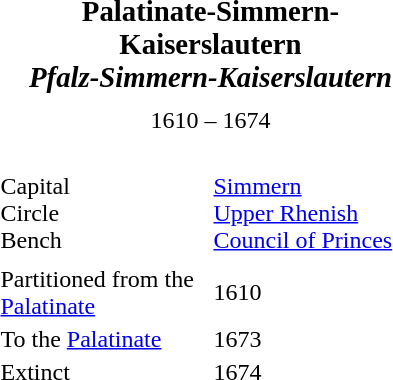<table align="right" class="toccolours">
<tr>
<td colspan="2" style="text-align:center;"><big><strong>Palatinate-Simmern-Kaiserslautern<br><em>Pfalz-Simmern-Kaiserslautern<strong><em></big></td>
</tr>
<tr>
<td colspan="2" style="text-align:center;"></td>
</tr>
<tr>
<td colspan="2" style="text-align:center;"></strong>1610 – 1674<strong></td>
</tr>
<tr>
<td><br></td>
</tr>
<tr>
<td style="width:138px;"></strong>Capital<br>Circle<br>Bench<strong></td>
<td style="width:138px;"><a href='#'>Simmern</a><br><a href='#'>Upper Rhenish</a><br><a href='#'>Council of Princes</a></td>
</tr>
<tr>
<td colspan="2" style="text-align:center;"></td>
</tr>
<tr>
<td>Partitioned from the <a href='#'>Palatinate</a></td>
<td>1610</td>
</tr>
<tr>
<td>To the <a href='#'>Palatinate</a></td>
<td>1673</td>
</tr>
<tr>
<td>Extinct</td>
<td>1674</td>
</tr>
</table>
